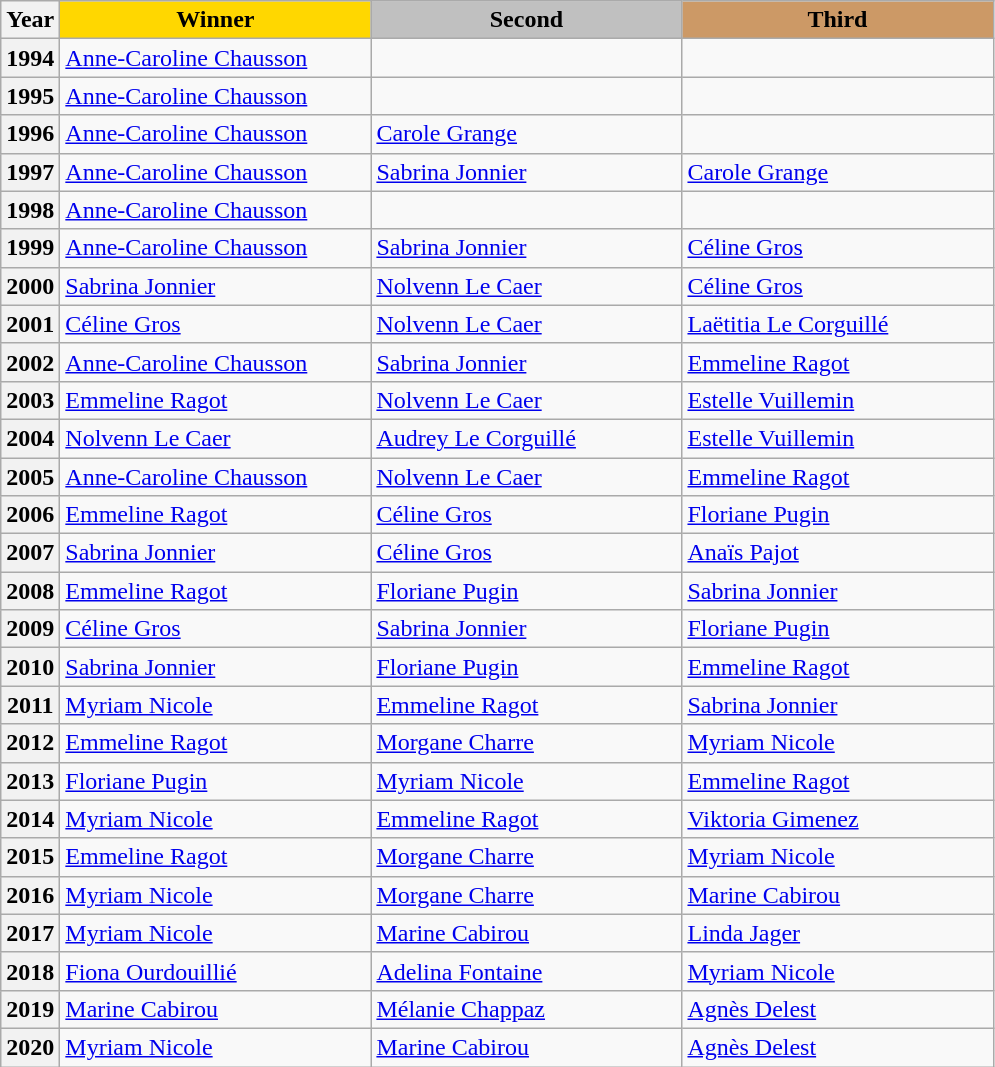<table class="wikitable sortable">
<tr>
<th>Year</th>
<th scope=col colspan=1 style="width:200px; background: gold;">Winner</th>
<th scope=col colspan=1 style="width:200px; background: silver;">Second</th>
<th scope=col colspan=1 style="width:200px; background: #cc9966;">Third</th>
</tr>
<tr>
<th>1994</th>
<td><a href='#'>Anne-Caroline Chausson</a></td>
<td></td>
<td></td>
</tr>
<tr>
<th>1995</th>
<td><a href='#'>Anne-Caroline Chausson</a></td>
<td></td>
<td></td>
</tr>
<tr>
<th>1996</th>
<td><a href='#'>Anne-Caroline Chausson</a></td>
<td><a href='#'>Carole Grange</a></td>
<td></td>
</tr>
<tr>
<th>1997</th>
<td><a href='#'>Anne-Caroline Chausson</a></td>
<td><a href='#'>Sabrina Jonnier</a></td>
<td><a href='#'>Carole Grange</a></td>
</tr>
<tr>
<th>1998</th>
<td><a href='#'>Anne-Caroline Chausson</a></td>
<td></td>
<td></td>
</tr>
<tr>
<th>1999</th>
<td><a href='#'>Anne-Caroline Chausson</a></td>
<td><a href='#'>Sabrina Jonnier</a></td>
<td><a href='#'>Céline Gros</a></td>
</tr>
<tr>
<th>2000</th>
<td><a href='#'>Sabrina Jonnier</a></td>
<td><a href='#'>Nolvenn Le Caer</a></td>
<td><a href='#'>Céline Gros</a></td>
</tr>
<tr>
<th>2001</th>
<td><a href='#'>Céline Gros</a></td>
<td><a href='#'>Nolvenn Le Caer</a></td>
<td><a href='#'>Laëtitia Le Corguillé</a></td>
</tr>
<tr>
<th>2002</th>
<td><a href='#'>Anne-Caroline Chausson</a></td>
<td><a href='#'>Sabrina Jonnier</a></td>
<td><a href='#'>Emmeline Ragot</a></td>
</tr>
<tr>
<th>2003</th>
<td><a href='#'>Emmeline Ragot</a></td>
<td><a href='#'>Nolvenn Le Caer</a></td>
<td><a href='#'>Estelle Vuillemin</a></td>
</tr>
<tr>
<th>2004</th>
<td><a href='#'>Nolvenn Le Caer</a></td>
<td><a href='#'>Audrey Le Corguillé</a></td>
<td><a href='#'>Estelle Vuillemin</a></td>
</tr>
<tr>
<th>2005</th>
<td><a href='#'>Anne-Caroline Chausson</a></td>
<td><a href='#'>Nolvenn Le Caer</a></td>
<td><a href='#'>Emmeline Ragot</a></td>
</tr>
<tr>
<th>2006</th>
<td><a href='#'>Emmeline Ragot </a></td>
<td><a href='#'>Céline Gros</a></td>
<td><a href='#'>Floriane Pugin</a></td>
</tr>
<tr>
<th>2007</th>
<td><a href='#'>Sabrina Jonnier</a></td>
<td><a href='#'>Céline Gros</a></td>
<td><a href='#'>Anaïs Pajot</a></td>
</tr>
<tr>
<th>2008</th>
<td><a href='#'>Emmeline Ragot </a></td>
<td><a href='#'>Floriane Pugin</a></td>
<td><a href='#'>Sabrina Jonnier</a></td>
</tr>
<tr>
<th>2009</th>
<td><a href='#'>Céline Gros</a></td>
<td><a href='#'>Sabrina Jonnier</a></td>
<td><a href='#'>Floriane Pugin</a></td>
</tr>
<tr>
<th>2010</th>
<td><a href='#'>Sabrina Jonnier</a></td>
<td><a href='#'>Floriane Pugin</a></td>
<td><a href='#'>Emmeline Ragot</a></td>
</tr>
<tr>
<th>2011</th>
<td><a href='#'>Myriam  Nicole</a></td>
<td><a href='#'>Emmeline Ragot</a></td>
<td><a href='#'>Sabrina Jonnier</a></td>
</tr>
<tr>
<th>2012</th>
<td><a href='#'>Emmeline Ragot</a></td>
<td><a href='#'>Morgane Charre</a></td>
<td><a href='#'>Myriam Nicole</a></td>
</tr>
<tr>
<th>2013</th>
<td><a href='#'>Floriane Pugin</a></td>
<td><a href='#'>Myriam Nicole</a></td>
<td><a href='#'>Emmeline Ragot</a></td>
</tr>
<tr>
<th>2014</th>
<td><a href='#'>Myriam Nicole</a></td>
<td><a href='#'>Emmeline Ragot</a></td>
<td><a href='#'>Viktoria Gimenez</a></td>
</tr>
<tr>
<th>2015</th>
<td><a href='#'>Emmeline Ragot</a></td>
<td><a href='#'>Morgane Charre</a></td>
<td><a href='#'>Myriam Nicole</a></td>
</tr>
<tr>
<th>2016</th>
<td><a href='#'>Myriam Nicole</a></td>
<td><a href='#'>Morgane Charre</a></td>
<td><a href='#'>Marine Cabirou</a></td>
</tr>
<tr>
<th>2017</th>
<td><a href='#'>Myriam Nicole</a></td>
<td><a href='#'>Marine Cabirou</a></td>
<td><a href='#'>Linda Jager</a></td>
</tr>
<tr>
<th>2018</th>
<td><a href='#'>Fiona Ourdouillié</a></td>
<td><a href='#'>Adelina Fontaine</a></td>
<td><a href='#'>Myriam Nicole</a></td>
</tr>
<tr>
<th>2019</th>
<td><a href='#'>Marine Cabirou</a></td>
<td><a href='#'>Mélanie Chappaz</a></td>
<td><a href='#'>Agnès Delest</a></td>
</tr>
<tr>
<th>2020</th>
<td><a href='#'>Myriam Nicole</a></td>
<td><a href='#'>Marine Cabirou</a></td>
<td><a href='#'>Agnès Delest</a></td>
</tr>
</table>
